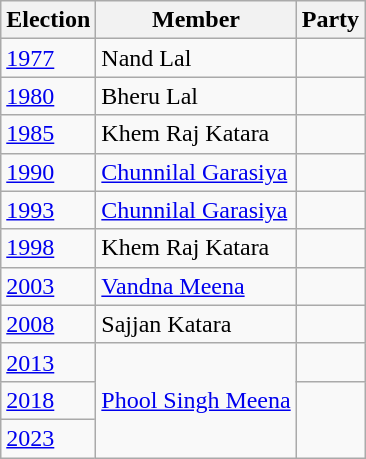<table class="wikitable sortable">
<tr>
<th>Election</th>
<th>Member</th>
<th colspan=2>Party</th>
</tr>
<tr>
<td><a href='#'>1977</a></td>
<td>Nand Lal</td>
<td></td>
</tr>
<tr>
<td><a href='#'>1980</a></td>
<td>Bheru Lal</td>
<td></td>
</tr>
<tr>
<td><a href='#'>1985</a></td>
<td>Khem Raj Katara</td>
<td></td>
</tr>
<tr>
<td><a href='#'>1990</a></td>
<td><a href='#'>Chunnilal Garasiya</a></td>
<td></td>
</tr>
<tr>
<td><a href='#'>1993</a></td>
<td><a href='#'>Chunnilal Garasiya</a></td>
<td></td>
</tr>
<tr>
<td><a href='#'>1998</a></td>
<td>Khem Raj Katara</td>
<td></td>
</tr>
<tr>
<td><a href='#'>2003</a></td>
<td><a href='#'>Vandna Meena</a></td>
<td></td>
</tr>
<tr>
<td><a href='#'>2008</a></td>
<td>Sajjan Katara</td>
<td></td>
</tr>
<tr>
<td><a href='#'>2013</a></td>
<td rowspan=3><a href='#'>Phool Singh Meena</a></td>
<td></td>
</tr>
<tr>
<td><a href='#'>2018</a></td>
</tr>
<tr>
<td><a href='#'>2023</a></td>
</tr>
</table>
